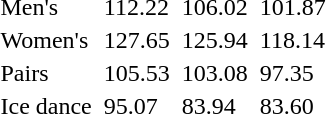<table>
<tr>
<td>Men's</td>
<td></td>
<td>112.22</td>
<td></td>
<td>106.02</td>
<td></td>
<td>101.87</td>
</tr>
<tr>
<td>Women's</td>
<td></td>
<td>127.65</td>
<td></td>
<td>125.94</td>
<td></td>
<td>118.14</td>
</tr>
<tr>
<td>Pairs</td>
<td></td>
<td>105.53</td>
<td></td>
<td>103.08</td>
<td></td>
<td>97.35</td>
</tr>
<tr>
<td>Ice dance</td>
<td></td>
<td>95.07</td>
<td></td>
<td>83.94</td>
<td></td>
<td>83.60</td>
</tr>
</table>
